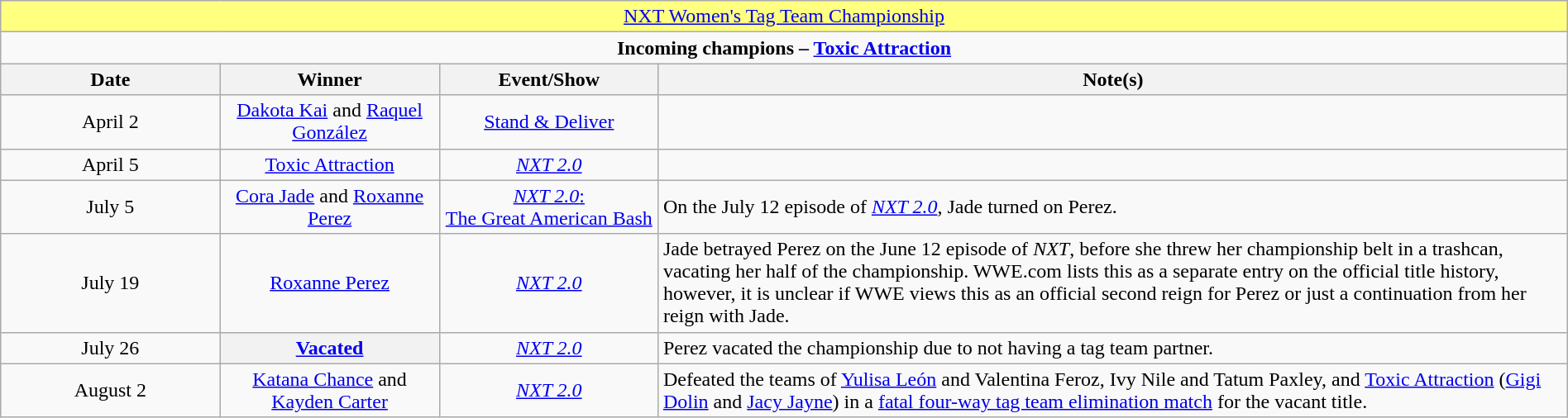<table class="wikitable" style="text-align:center; width:100%;">
<tr style="background:#FFFF80;">
<td colspan="4" style="text-align: center;"><a href='#'>NXT Women's Tag Team Championship</a></td>
</tr>
<tr>
<td colspan="4"><strong>Incoming champions – <a href='#'>Toxic Attraction</a> </strong></td>
</tr>
<tr>
<th width=14%>Date</th>
<th width=14%>Winner</th>
<th width=14%>Event/Show</th>
<th width=58%>Note(s)</th>
</tr>
<tr>
<td>April 2</td>
<td><a href='#'>Dakota Kai</a> and <a href='#'>Raquel González</a></td>
<td><a href='#'>Stand & Deliver</a><br></td>
<td></td>
</tr>
<tr>
<td>April 5</td>
<td><a href='#'>Toxic Attraction</a><br></td>
<td><em><a href='#'>NXT 2.0</a></em></td>
<td></td>
</tr>
<tr>
<td>July 5</td>
<td><a href='#'>Cora Jade</a> and <a href='#'>Roxanne Perez</a></td>
<td><a href='#'><em>NXT 2.0</em>:<br>The Great American Bash</a></td>
<td align=left>On the July 12 episode of <em><a href='#'>NXT 2.0</a></em>, Jade turned on Perez.</td>
</tr>
<tr>
<td>July 19</td>
<td><a href='#'>Roxanne Perez</a></td>
<td><em><a href='#'>NXT 2.0</a></em></td>
<td align=left>Jade betrayed Perez on the June 12 episode of <em>NXT</em>, before she threw her championship belt in a trashcan, vacating her half of the championship. WWE.com lists this as a separate entry on the official title history, however, it is unclear if WWE views this as an official second reign for Perez or just a continuation from her reign with Jade.</td>
</tr>
<tr>
<td>July 26</td>
<th><a href='#'>Vacated</a></th>
<td><em><a href='#'>NXT 2.0</a></em></td>
<td align=left>Perez vacated the championship due to not having a tag team partner.</td>
</tr>
<tr>
<td>August 2</td>
<td><a href='#'>Katana Chance</a> and <a href='#'>Kayden Carter</a></td>
<td><em><a href='#'>NXT 2.0</a></em></td>
<td align=left>Defeated the teams of <a href='#'>Yulisa León</a> and Valentina Feroz, Ivy Nile and Tatum Paxley, and <a href='#'>Toxic Attraction</a> (<a href='#'>Gigi Dolin</a> and <a href='#'>Jacy Jayne</a>) in a <a href='#'>fatal four-way tag team elimination match</a> for the vacant title.</td>
</tr>
</table>
